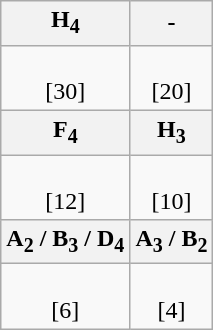<table class="wikitable">
<tr align=center>
<th>H<sub>4</sub></th>
<th>-</th>
</tr>
<tr align=center>
<td><br>[30]</td>
<td><br>[20]</td>
</tr>
<tr align=center>
<th>F<sub>4</sub></th>
<th>H<sub>3</sub></th>
</tr>
<tr align=center>
<td><br>[12]</td>
<td><br>[10]</td>
</tr>
<tr align=center>
<th>A<sub>2</sub> / B<sub>3</sub> / D<sub>4</sub></th>
<th>A<sub>3</sub> / B<sub>2</sub></th>
</tr>
<tr align=center>
<td><br>[6]</td>
<td><br>[4]</td>
</tr>
</table>
